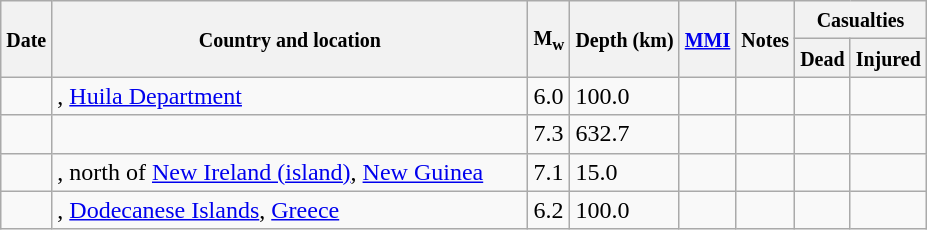<table class="wikitable sortable sort-under" style="border:1px black; margin-left:1em;">
<tr>
<th rowspan="2"><small>Date</small></th>
<th rowspan="2" style="width: 310px"><small>Country and location</small></th>
<th rowspan="2"><small>M<sub>w</sub></small></th>
<th rowspan="2"><small>Depth (km)</small></th>
<th rowspan="2"><small><a href='#'>MMI</a></small></th>
<th rowspan="2" class="unsortable"><small>Notes</small></th>
<th colspan="2"><small>Casualties</small></th>
</tr>
<tr>
<th><small>Dead</small></th>
<th><small>Injured</small></th>
</tr>
<tr>
<td></td>
<td>, <a href='#'>Huila Department</a></td>
<td>6.0</td>
<td>100.0</td>
<td></td>
<td></td>
<td></td>
<td></td>
</tr>
<tr>
<td></td>
<td></td>
<td>7.3</td>
<td>632.7</td>
<td></td>
<td></td>
<td></td>
<td></td>
</tr>
<tr>
<td></td>
<td>, north of <a href='#'>New Ireland (island)</a>, <a href='#'>New Guinea</a></td>
<td>7.1</td>
<td>15.0</td>
<td></td>
<td></td>
<td></td>
<td></td>
</tr>
<tr>
<td></td>
<td>, <a href='#'>Dodecanese Islands</a>, <a href='#'>Greece</a></td>
<td>6.2</td>
<td>100.0</td>
<td></td>
<td></td>
<td></td>
<td></td>
</tr>
</table>
